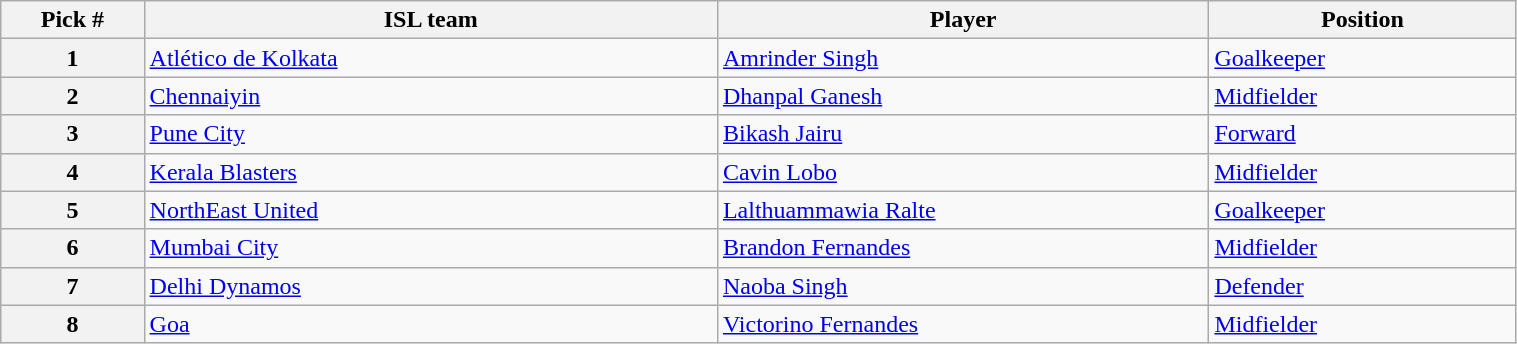<table class="wikitable sortable" style="width:80%">
<tr>
<th width=7%>Pick #</th>
<th width=28%>ISL team</th>
<th width=24%>Player</th>
<th width=15%>Position</th>
</tr>
<tr>
<th>1</th>
<td><a href='#'>Atlético de Kolkata</a></td>
<td><a href='#'>Amrinder Singh</a></td>
<td><a href='#'>Goalkeeper</a></td>
</tr>
<tr>
<th>2</th>
<td><a href='#'>Chennaiyin</a></td>
<td><a href='#'>Dhanpal Ganesh</a></td>
<td><a href='#'>Midfielder</a></td>
</tr>
<tr>
<th>3</th>
<td><a href='#'>Pune City</a></td>
<td><a href='#'>Bikash Jairu</a></td>
<td><a href='#'>Forward</a></td>
</tr>
<tr>
<th>4</th>
<td><a href='#'>Kerala Blasters</a></td>
<td><a href='#'>Cavin Lobo</a></td>
<td><a href='#'>Midfielder</a></td>
</tr>
<tr>
<th>5</th>
<td><a href='#'>NorthEast United</a></td>
<td><a href='#'>Lalthuammawia Ralte</a></td>
<td><a href='#'>Goalkeeper</a></td>
</tr>
<tr>
<th>6</th>
<td><a href='#'>Mumbai City</a></td>
<td><a href='#'>Brandon Fernandes</a></td>
<td><a href='#'>Midfielder</a></td>
</tr>
<tr>
<th>7</th>
<td><a href='#'>Delhi Dynamos</a></td>
<td><a href='#'>Naoba Singh</a></td>
<td><a href='#'>Defender</a></td>
</tr>
<tr>
<th>8</th>
<td><a href='#'>Goa</a></td>
<td><a href='#'>Victorino Fernandes</a></td>
<td><a href='#'>Midfielder</a></td>
</tr>
</table>
